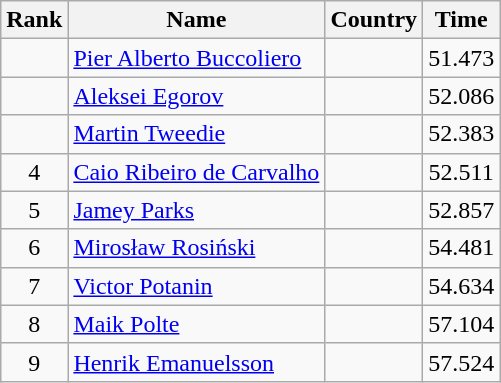<table class="wikitable" style="text-align:center">
<tr>
<th>Rank</th>
<th>Name</th>
<th>Country</th>
<th>Time</th>
</tr>
<tr>
<td></td>
<td align="left"><a href='#'>Pier Alberto Buccoliero</a></td>
<td align="left"></td>
<td>51.473</td>
</tr>
<tr>
<td></td>
<td align="left"><a href='#'>Aleksei Egorov</a></td>
<td align="left"></td>
<td>52.086</td>
</tr>
<tr>
<td></td>
<td align="left"><a href='#'>Martin Tweedie</a></td>
<td align="left"></td>
<td>52.383</td>
</tr>
<tr>
<td>4</td>
<td align="left"><a href='#'>Caio Ribeiro de Carvalho</a></td>
<td align="left"></td>
<td>52.511</td>
</tr>
<tr>
<td>5</td>
<td align="left"><a href='#'>Jamey Parks</a></td>
<td align="left"></td>
<td>52.857</td>
</tr>
<tr>
<td>6</td>
<td align="left"><a href='#'>Mirosław Rosiński</a></td>
<td align="left"></td>
<td>54.481</td>
</tr>
<tr>
<td>7</td>
<td align="left"><a href='#'>Victor Potanin</a></td>
<td align="left"></td>
<td>54.634</td>
</tr>
<tr>
<td>8</td>
<td align="left"><a href='#'>Maik Polte</a></td>
<td align="left"></td>
<td>57.104</td>
</tr>
<tr>
<td>9</td>
<td align="left"><a href='#'>Henrik Emanuelsson</a></td>
<td align="left"></td>
<td>57.524</td>
</tr>
</table>
